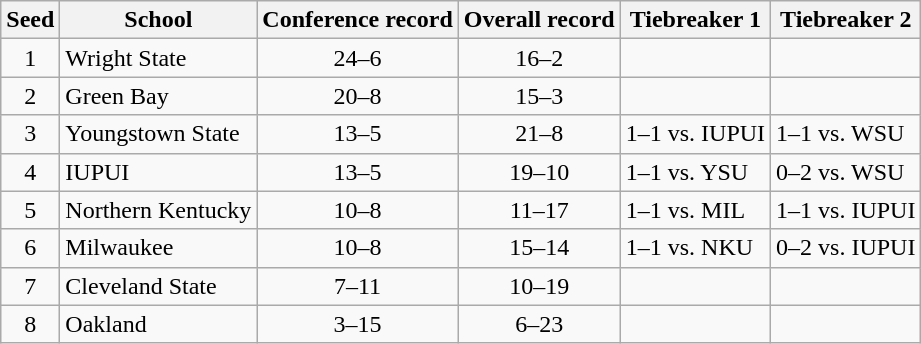<table class="wikitable" style="white-space:nowrap;">
<tr>
<th>Seed</th>
<th>School</th>
<th>Conference record</th>
<th>Overall record</th>
<th>Tiebreaker 1</th>
<th>Tiebreaker 2</th>
</tr>
<tr>
<td align=center>1</td>
<td>Wright State</td>
<td align=center>24–6</td>
<td align=center>16–2</td>
<td></td>
<td></td>
</tr>
<tr>
<td align=center>2</td>
<td>Green Bay</td>
<td align=center>20–8</td>
<td align=center>15–3</td>
<td></td>
<td></td>
</tr>
<tr>
<td align=center>3</td>
<td>Youngstown State</td>
<td align=center>13–5</td>
<td align=center>21–8</td>
<td>1–1 vs. IUPUI</td>
<td>1–1 vs. WSU</td>
</tr>
<tr>
<td align=center>4</td>
<td>IUPUI</td>
<td align=center>13–5</td>
<td align=center>19–10</td>
<td>1–1 vs. YSU</td>
<td>0–2 vs. WSU</td>
</tr>
<tr>
<td align=center>5</td>
<td>Northern Kentucky</td>
<td align=center>10–8</td>
<td align=center>11–17</td>
<td>1–1 vs. MIL</td>
<td>1–1 vs. IUPUI</td>
</tr>
<tr>
<td align=center>6</td>
<td>Milwaukee</td>
<td align=center>10–8</td>
<td align=center>15–14</td>
<td>1–1 vs. NKU</td>
<td>0–2 vs. IUPUI</td>
</tr>
<tr>
<td align=center>7</td>
<td>Cleveland State</td>
<td align=center>7–11</td>
<td align=center>10–19</td>
<td></td>
<td></td>
</tr>
<tr>
<td align=center>8</td>
<td>Oakland</td>
<td align=center>3–15</td>
<td align=center>6–23</td>
<td></td>
<td></td>
</tr>
</table>
